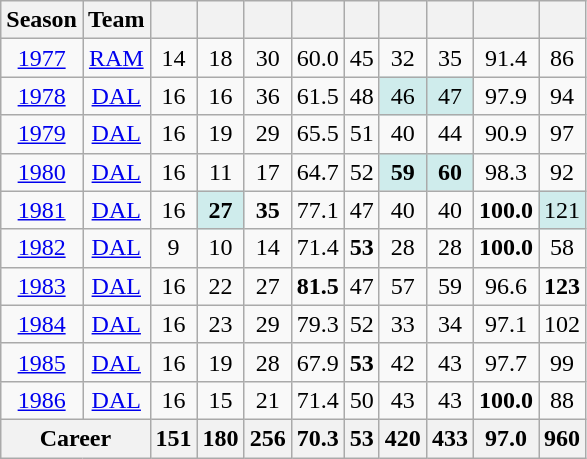<table class="wikitable" style="text-align:center;">
<tr>
<th>Season</th>
<th>Team</th>
<th></th>
<th></th>
<th></th>
<th></th>
<th></th>
<th></th>
<th></th>
<th></th>
<th></th>
</tr>
<tr>
<td><a href='#'>1977</a></td>
<td><a href='#'>RAM</a></td>
<td>14</td>
<td>18</td>
<td>30</td>
<td>60.0</td>
<td>45</td>
<td>32</td>
<td>35</td>
<td>91.4</td>
<td>86</td>
</tr>
<tr>
<td><a href='#'>1978</a></td>
<td><a href='#'>DAL</a></td>
<td>16</td>
<td>16</td>
<td>36</td>
<td>61.5</td>
<td>48</td>
<td style="background:#cfecec;">46</td>
<td style="background:#cfecec;">47</td>
<td>97.9</td>
<td>94</td>
</tr>
<tr>
<td><a href='#'>1979</a></td>
<td><a href='#'>DAL</a></td>
<td>16</td>
<td>19</td>
<td>29</td>
<td>65.5</td>
<td>51</td>
<td>40</td>
<td>44</td>
<td>90.9</td>
<td>97</td>
</tr>
<tr>
<td><a href='#'>1980</a></td>
<td><a href='#'>DAL</a></td>
<td>16</td>
<td>11</td>
<td>17</td>
<td>64.7</td>
<td>52</td>
<td style="background:#cfecec;"><strong>59</strong></td>
<td style="background:#cfecec;"><strong>60</strong></td>
<td>98.3</td>
<td>92</td>
</tr>
<tr>
<td><a href='#'>1981</a></td>
<td><a href='#'>DAL</a></td>
<td>16</td>
<td style="background:#cfecec;"><strong>27</strong></td>
<td><strong>35</strong></td>
<td>77.1</td>
<td>47</td>
<td>40</td>
<td>40</td>
<td><strong>100.0</strong></td>
<td style="background:#cfecec;">121</td>
</tr>
<tr>
<td><a href='#'>1982</a></td>
<td><a href='#'>DAL</a></td>
<td>9</td>
<td>10</td>
<td>14</td>
<td>71.4</td>
<td><strong>53</strong></td>
<td>28</td>
<td>28</td>
<td><strong>100.0</strong></td>
<td>58</td>
</tr>
<tr>
<td><a href='#'>1983</a></td>
<td><a href='#'>DAL</a></td>
<td>16</td>
<td>22</td>
<td>27</td>
<td><strong>81.5</strong></td>
<td>47</td>
<td>57</td>
<td>59</td>
<td>96.6</td>
<td><strong>123</strong></td>
</tr>
<tr>
<td><a href='#'>1984</a></td>
<td><a href='#'>DAL</a></td>
<td>16</td>
<td>23</td>
<td>29</td>
<td>79.3</td>
<td>52</td>
<td>33</td>
<td>34</td>
<td>97.1</td>
<td>102</td>
</tr>
<tr>
<td><a href='#'>1985</a></td>
<td><a href='#'>DAL</a></td>
<td>16</td>
<td>19</td>
<td>28</td>
<td>67.9</td>
<td><strong>53</strong></td>
<td>42</td>
<td>43</td>
<td>97.7</td>
<td>99</td>
</tr>
<tr>
<td><a href='#'>1986</a></td>
<td><a href='#'>DAL</a></td>
<td>16</td>
<td>15</td>
<td>21</td>
<td>71.4</td>
<td>50</td>
<td>43</td>
<td>43</td>
<td><strong>100.0</strong></td>
<td>88</td>
</tr>
<tr>
<th colspan="2">Career</th>
<th>151</th>
<th>180</th>
<th>256</th>
<th>70.3</th>
<th>53</th>
<th>420</th>
<th>433</th>
<th>97.0</th>
<th>960</th>
</tr>
</table>
